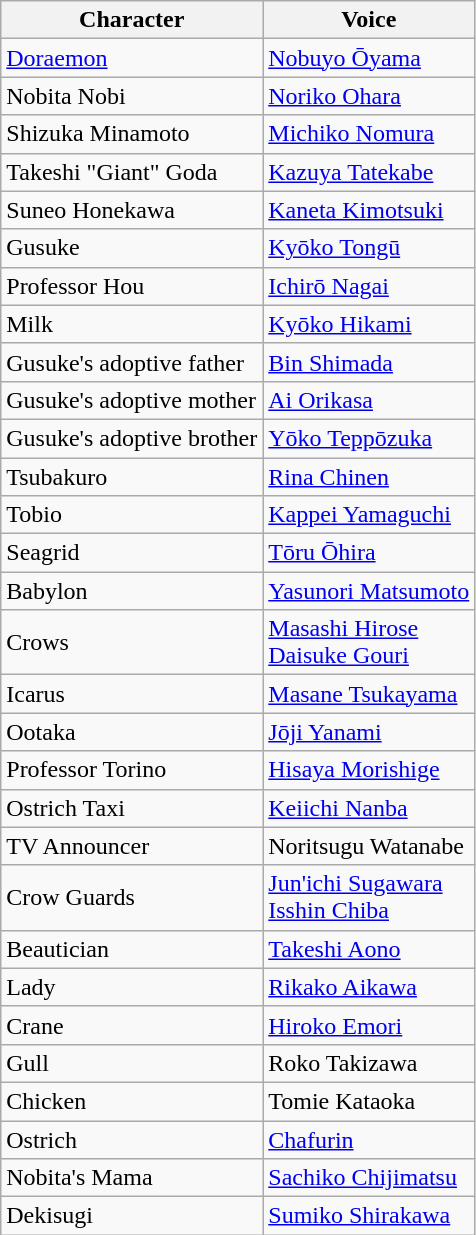<table class="wikitable">
<tr>
<th>Character</th>
<th>Voice</th>
</tr>
<tr>
<td><a href='#'>Doraemon</a></td>
<td><a href='#'>Nobuyo Ōyama</a></td>
</tr>
<tr>
<td>Nobita Nobi</td>
<td><a href='#'>Noriko Ohara</a></td>
</tr>
<tr>
<td>Shizuka Minamoto</td>
<td><a href='#'>Michiko Nomura</a></td>
</tr>
<tr>
<td>Takeshi "Giant" Goda</td>
<td><a href='#'>Kazuya Tatekabe</a></td>
</tr>
<tr>
<td>Suneo Honekawa</td>
<td><a href='#'>Kaneta Kimotsuki</a></td>
</tr>
<tr>
<td>Gusuke</td>
<td><a href='#'>Kyōko Tongū</a></td>
</tr>
<tr>
<td>Professor Hou</td>
<td><a href='#'>Ichirō Nagai</a></td>
</tr>
<tr>
<td>Milk</td>
<td><a href='#'>Kyōko Hikami</a></td>
</tr>
<tr>
<td>Gusuke's adoptive father</td>
<td><a href='#'>Bin Shimada</a></td>
</tr>
<tr>
<td>Gusuke's adoptive mother</td>
<td><a href='#'>Ai Orikasa</a></td>
</tr>
<tr>
<td>Gusuke's adoptive brother</td>
<td><a href='#'>Yōko Teppōzuka</a></td>
</tr>
<tr>
<td>Tsubakuro</td>
<td><a href='#'>Rina Chinen</a></td>
</tr>
<tr>
<td>Tobio</td>
<td><a href='#'>Kappei Yamaguchi</a></td>
</tr>
<tr>
<td>Seagrid</td>
<td><a href='#'>Tōru Ōhira</a></td>
</tr>
<tr>
<td>Babylon</td>
<td><a href='#'>Yasunori Matsumoto</a></td>
</tr>
<tr>
<td>Crows</td>
<td><a href='#'>Masashi Hirose</a><br><a href='#'>Daisuke Gouri</a></td>
</tr>
<tr>
<td>Icarus</td>
<td><a href='#'>Masane Tsukayama</a></td>
</tr>
<tr>
<td>Ootaka</td>
<td><a href='#'>Jōji Yanami</a></td>
</tr>
<tr>
<td>Professor Torino</td>
<td><a href='#'>Hisaya Morishige</a></td>
</tr>
<tr>
<td>Ostrich Taxi</td>
<td><a href='#'>Keiichi Nanba</a></td>
</tr>
<tr>
<td>TV Announcer</td>
<td>Noritsugu Watanabe</td>
</tr>
<tr>
<td>Crow Guards</td>
<td><a href='#'>Jun'ichi Sugawara</a><br><a href='#'>Isshin Chiba</a></td>
</tr>
<tr>
<td>Beautician</td>
<td><a href='#'>Takeshi Aono</a></td>
</tr>
<tr>
<td>Lady</td>
<td><a href='#'>Rikako Aikawa</a></td>
</tr>
<tr>
<td>Crane</td>
<td><a href='#'>Hiroko Emori</a></td>
</tr>
<tr>
<td>Gull</td>
<td>Roko Takizawa</td>
</tr>
<tr>
<td>Chicken</td>
<td>Tomie Kataoka</td>
</tr>
<tr>
<td>Ostrich</td>
<td><a href='#'>Chafurin</a></td>
</tr>
<tr>
<td>Nobita's Mama</td>
<td><a href='#'>Sachiko Chijimatsu</a></td>
</tr>
<tr>
<td>Dekisugi</td>
<td><a href='#'>Sumiko Shirakawa</a></td>
</tr>
</table>
